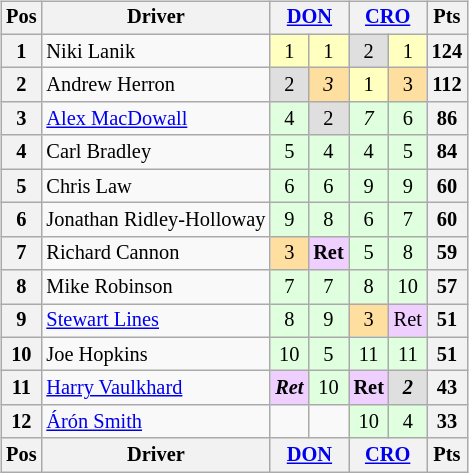<table>
<tr>
<td><br><table class="wikitable" style="font-size: 85%; text-align: center;">
<tr valign="top">
<th valign="middle">Pos</th>
<th valign="middle">Driver</th>
<th colspan="2"><a href='#'>DON</a></th>
<th colspan="2"><a href='#'>CRO</a></th>
<th valign=middle>Pts</th>
</tr>
<tr>
<th>1</th>
<td align=left> Niki Lanik</td>
<td style="background:#FFFFBF;">1</td>
<td style="background:#FFFFBF;">1</td>
<td style="background:#DFDFDF;">2</td>
<td style="background:#FFFFBF;">1</td>
<th>124</th>
</tr>
<tr>
<th>2</th>
<td align=left> Andrew Herron</td>
<td style="background:#DFDFDF;">2</td>
<td style="background:#FFDF9F;"><em>3</em></td>
<td style="background:#FFFFBF;">1</td>
<td style="background:#FFDF9F;">3</td>
<th>112</th>
</tr>
<tr>
<th>3</th>
<td align=left> <a href='#'>Alex MacDowall</a></td>
<td style="background:#DFFFDF;">4</td>
<td style="background:#DFDFDF;">2</td>
<td style="background:#DFFFDF;"><em>7</em></td>
<td style="background:#DFFFDF;">6</td>
<th>86</th>
</tr>
<tr>
<th>4</th>
<td align=left> Carl Bradley</td>
<td style="background:#DFFFDF;">5</td>
<td style="background:#DFFFDF;">4</td>
<td style="background:#DFFFDF;">4</td>
<td style="background:#DFFFDF;">5</td>
<th>84</th>
</tr>
<tr>
<th>5</th>
<td align=left> Chris Law</td>
<td style="background:#DFFFDF;">6</td>
<td style="background:#DFFFDF;">6</td>
<td style="background:#DFFFDF;">9</td>
<td style="background:#DFFFDF;">9</td>
<th>60</th>
</tr>
<tr>
<th>6</th>
<td align=left> Jonathan Ridley-Holloway</td>
<td style="background:#DFFFDF;">9</td>
<td style="background:#DFFFDF;">8</td>
<td style="background:#DFFFDF;">6</td>
<td style="background:#DFFFDF;">7</td>
<th>60</th>
</tr>
<tr>
<th>7</th>
<td align=left> Richard Cannon</td>
<td style="background:#FFDF9F;">3</td>
<td style="background:#EFCFFF;"><strong>Ret</strong></td>
<td style="background:#DFFFDF;">5</td>
<td style="background:#DFFFDF;">8</td>
<th>59</th>
</tr>
<tr>
<th>8</th>
<td align=left> Mike Robinson</td>
<td style="background:#DFFFDF;">7</td>
<td style="background:#DFFFDF;">7</td>
<td style="background:#DFFFDF;">8</td>
<td style="background:#DFFFDF;">10</td>
<th>57</th>
</tr>
<tr>
<th>9</th>
<td align=left> <a href='#'>Stewart Lines</a></td>
<td style="background:#DFFFDF;">8</td>
<td style="background:#DFFFDF;">9</td>
<td style="background:#FFDF9F;">3</td>
<td style="background:#EFCFFF;">Ret</td>
<th>51</th>
</tr>
<tr>
<th>10</th>
<td align=left> Joe Hopkins</td>
<td style="background:#DFFFDF;">10</td>
<td style="background:#DFFFDF;">5</td>
<td style="background:#DFFFDF;">11</td>
<td style="background:#DFFFDF;">11</td>
<th>51</th>
</tr>
<tr>
<th>11</th>
<td align=left> <a href='#'>Harry Vaulkhard</a></td>
<td style="background:#EFCFFF;"><strong><em>Ret</em></strong></td>
<td style="background:#DFFFDF;">10</td>
<td style="background:#EFCFFF;"><strong>Ret</strong></td>
<td style="background:#DFDFDF;"><strong><em>2</em></strong></td>
<th>43</th>
</tr>
<tr>
<th>12</th>
<td align=left> <a href='#'>Árón Smith</a></td>
<td></td>
<td></td>
<td style="background:#DFFFDF;">10</td>
<td style="background:#DFFFDF;">4</td>
<th>33</th>
</tr>
<tr valign="top">
<th valign="middle">Pos</th>
<th valign="middle">Driver</th>
<th colspan="2"><a href='#'>DON</a></th>
<th colspan="2"><a href='#'>CRO</a></th>
<th valign=middle>Pts</th>
</tr>
</table>
</td>
<td valign="top"></td>
</tr>
</table>
